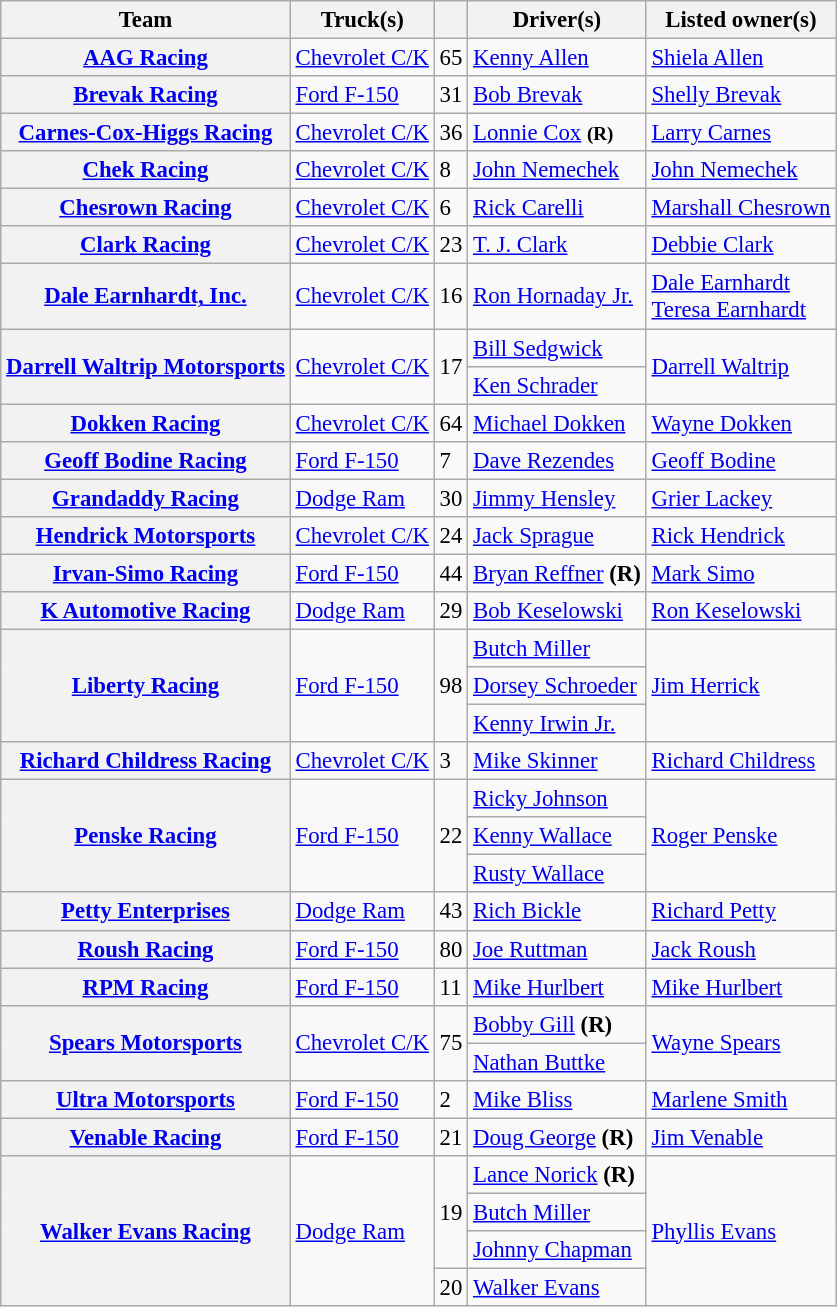<table class="wikitable" style="font-size: 95%;">
<tr>
<th>Team</th>
<th>Truck(s)</th>
<th></th>
<th>Driver(s)</th>
<th>Listed owner(s)</th>
</tr>
<tr>
<th><a href='#'>AAG Racing</a></th>
<td><a href='#'>Chevrolet C/K</a></td>
<td>65</td>
<td><a href='#'>Kenny Allen</a></td>
<td><a href='#'>Shiela Allen</a></td>
</tr>
<tr>
<th><a href='#'>Brevak Racing</a></th>
<td><a href='#'>Ford F-150</a></td>
<td>31</td>
<td><a href='#'>Bob Brevak</a></td>
<td><a href='#'>Shelly Brevak</a></td>
</tr>
<tr>
<th><a href='#'>Carnes-Cox-Higgs Racing</a></th>
<td><a href='#'>Chevrolet C/K</a></td>
<td>36</td>
<td><a href='#'>Lonnie Cox</a> <small> <strong>(R)</strong></small></td>
<td><a href='#'>Larry Carnes</a></td>
</tr>
<tr>
<th><a href='#'>Chek Racing</a></th>
<td><a href='#'>Chevrolet C/K</a></td>
<td>8</td>
<td><a href='#'>John Nemechek</a></td>
<td><a href='#'>John Nemechek</a></td>
</tr>
<tr>
<th><a href='#'>Chesrown Racing</a></th>
<td><a href='#'>Chevrolet C/K</a></td>
<td>6</td>
<td><a href='#'>Rick Carelli</a></td>
<td><a href='#'>Marshall Chesrown</a></td>
</tr>
<tr>
<th><a href='#'>Clark Racing</a></th>
<td><a href='#'>Chevrolet C/K</a></td>
<td>23</td>
<td><a href='#'>T. J. Clark</a> <small></small></td>
<td><a href='#'>Debbie Clark</a></td>
</tr>
<tr>
<th><a href='#'>Dale Earnhardt, Inc.</a></th>
<td><a href='#'>Chevrolet C/K</a></td>
<td>16</td>
<td><a href='#'>Ron Hornaday Jr.</a></td>
<td><a href='#'>Dale Earnhardt</a><br><a href='#'>Teresa Earnhardt</a></td>
</tr>
<tr>
<th rowspan="2"><a href='#'>Darrell Waltrip Motorsports</a></th>
<td rowspan="2"><a href='#'>Chevrolet C/K</a></td>
<td rowspan="2">17</td>
<td><a href='#'>Bill Sedgwick</a> <small></small></td>
<td rowspan="2"><a href='#'>Darrell Waltrip</a></td>
</tr>
<tr>
<td><a href='#'>Ken Schrader</a> <small></small></td>
</tr>
<tr>
<th><a href='#'>Dokken Racing</a></th>
<td><a href='#'>Chevrolet C/K</a></td>
<td>64</td>
<td><a href='#'>Michael Dokken</a> <small></small></td>
<td><a href='#'>Wayne Dokken</a></td>
</tr>
<tr>
<th><a href='#'>Geoff Bodine Racing</a></th>
<td><a href='#'>Ford F-150</a></td>
<td>7</td>
<td><a href='#'>Dave Rezendes</a></td>
<td><a href='#'>Geoff Bodine</a></td>
</tr>
<tr>
<th><a href='#'>Grandaddy Racing</a></th>
<td><a href='#'>Dodge Ram</a></td>
<td>30</td>
<td><a href='#'>Jimmy Hensley</a></td>
<td><a href='#'>Grier Lackey</a></td>
</tr>
<tr>
<th><a href='#'>Hendrick Motorsports</a></th>
<td><a href='#'>Chevrolet C/K</a></td>
<td>24</td>
<td><a href='#'>Jack Sprague</a></td>
<td><a href='#'>Rick Hendrick</a></td>
</tr>
<tr>
<th><a href='#'>Irvan-Simo Racing</a></th>
<td><a href='#'>Ford F-150</a></td>
<td>44</td>
<td><a href='#'>Bryan Reffner</a> <strong>(R)</strong></td>
<td><a href='#'>Mark Simo</a></td>
</tr>
<tr>
<th><a href='#'>K Automotive Racing</a></th>
<td><a href='#'>Dodge Ram</a></td>
<td>29</td>
<td><a href='#'>Bob Keselowski</a></td>
<td><a href='#'>Ron Keselowski</a></td>
</tr>
<tr>
<th rowspan="3"><a href='#'>Liberty Racing</a></th>
<td rowspan="3"><a href='#'>Ford F-150</a></td>
<td rowspan="3">98</td>
<td><a href='#'>Butch Miller</a> <small></small></td>
<td rowspan="3"><a href='#'>Jim Herrick</a></td>
</tr>
<tr>
<td><a href='#'>Dorsey Schroeder</a> <small></small></td>
</tr>
<tr>
<td><a href='#'>Kenny Irwin Jr.</a> <small></small></td>
</tr>
<tr>
<th><a href='#'>Richard Childress Racing</a></th>
<td><a href='#'>Chevrolet C/K</a></td>
<td>3</td>
<td><a href='#'>Mike Skinner</a></td>
<td><a href='#'>Richard Childress</a></td>
</tr>
<tr>
<th rowspan="3"><a href='#'>Penske Racing</a></th>
<td rowspan="3"><a href='#'>Ford F-150</a></td>
<td rowspan="3">22</td>
<td><a href='#'>Ricky Johnson</a> <small></small></td>
<td rowspan="3"><a href='#'>Roger Penske</a></td>
</tr>
<tr>
<td><a href='#'>Kenny Wallace</a> <small></small></td>
</tr>
<tr>
<td><a href='#'>Rusty Wallace</a> <small></small></td>
</tr>
<tr>
<th><a href='#'>Petty Enterprises</a></th>
<td><a href='#'>Dodge Ram</a></td>
<td>43</td>
<td><a href='#'>Rich Bickle</a></td>
<td><a href='#'>Richard Petty</a></td>
</tr>
<tr>
<th><a href='#'>Roush Racing</a></th>
<td><a href='#'>Ford F-150</a></td>
<td>80</td>
<td><a href='#'>Joe Ruttman</a></td>
<td><a href='#'>Jack Roush</a></td>
</tr>
<tr>
<th><a href='#'>RPM Racing</a></th>
<td><a href='#'>Ford F-150</a></td>
<td>11</td>
<td><a href='#'>Mike Hurlbert</a></td>
<td><a href='#'>Mike Hurlbert</a></td>
</tr>
<tr>
<th rowspan="2"><a href='#'>Spears Motorsports</a></th>
<td rowspan="2"><a href='#'>Chevrolet C/K</a></td>
<td rowspan="2">75</td>
<td><a href='#'>Bobby Gill</a> <small></small> <strong>(R)</strong></td>
<td rowspan="2"><a href='#'>Wayne Spears</a></td>
</tr>
<tr>
<td><a href='#'>Nathan Buttke</a> <small></small></td>
</tr>
<tr>
<th><a href='#'>Ultra Motorsports</a></th>
<td><a href='#'>Ford F-150</a></td>
<td>2</td>
<td><a href='#'>Mike Bliss</a></td>
<td><a href='#'>Marlene Smith</a></td>
</tr>
<tr>
<th><a href='#'>Venable Racing</a></th>
<td><a href='#'>Ford F-150</a></td>
<td>21</td>
<td><a href='#'>Doug George</a> <strong>(R)</strong></td>
<td><a href='#'>Jim Venable</a></td>
</tr>
<tr>
<th rowspan="4"><a href='#'>Walker Evans Racing</a></th>
<td rowspan="4"><a href='#'>Dodge Ram</a></td>
<td rowspan="3">19</td>
<td><a href='#'>Lance Norick</a> <small></small> <strong>(R)</strong></td>
<td rowspan="4"><a href='#'>Phyllis Evans</a></td>
</tr>
<tr>
<td><a href='#'>Butch Miller</a> <small></small></td>
</tr>
<tr>
<td><a href='#'>Johnny Chapman</a> <small></small></td>
</tr>
<tr>
<td>20</td>
<td><a href='#'>Walker Evans</a></td>
</tr>
</table>
